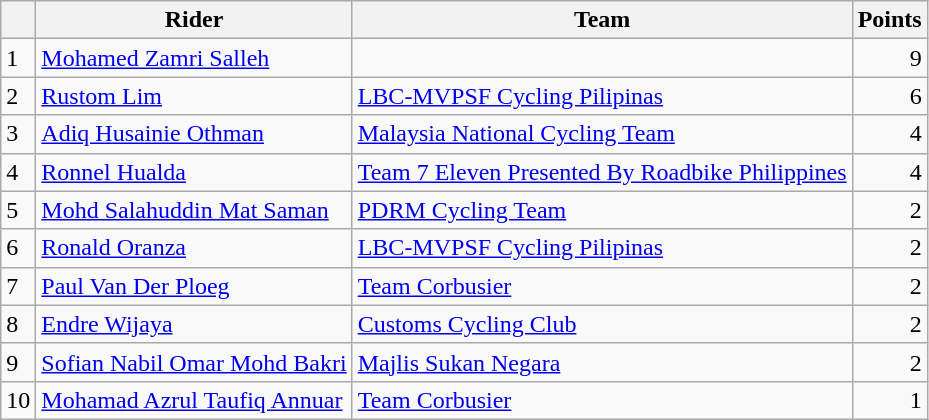<table class=wikitable>
<tr>
<th></th>
<th>Rider</th>
<th>Team</th>
<th>Points</th>
</tr>
<tr>
<td>1</td>
<td> <a href='#'>Mohamed Zamri Salleh</a> </td>
<td></td>
<td align=right>9</td>
</tr>
<tr>
<td>2</td>
<td> <a href='#'>Rustom Lim</a></td>
<td><a href='#'>LBC-MVPSF Cycling Pilipinas</a></td>
<td align=right>6</td>
</tr>
<tr>
<td>3</td>
<td> <a href='#'>Adiq Husainie Othman</a></td>
<td><a href='#'>Malaysia National Cycling Team</a></td>
<td align=right>4</td>
</tr>
<tr>
<td>4</td>
<td> <a href='#'>Ronnel Hualda</a></td>
<td><a href='#'>Team 7 Eleven Presented By Roadbike Philippines</a></td>
<td align=right>4</td>
</tr>
<tr>
<td>5</td>
<td> <a href='#'>Mohd Salahuddin Mat Saman</a></td>
<td><a href='#'>PDRM Cycling Team</a></td>
<td align=right>2</td>
</tr>
<tr>
<td>6</td>
<td> <a href='#'>Ronald Oranza</a></td>
<td><a href='#'>LBC-MVPSF Cycling Pilipinas</a></td>
<td align=right>2</td>
</tr>
<tr>
<td>7</td>
<td> <a href='#'>Paul Van Der Ploeg</a></td>
<td><a href='#'>Team Corbusier</a></td>
<td align=right>2</td>
</tr>
<tr>
<td>8</td>
<td> <a href='#'>Endre Wijaya</a></td>
<td><a href='#'>Customs Cycling Club</a></td>
<td align=right>2</td>
</tr>
<tr>
<td>9</td>
<td> <a href='#'>Sofian Nabil Omar Mohd Bakri</a></td>
<td><a href='#'>Majlis Sukan Negara</a></td>
<td align=right>2</td>
</tr>
<tr>
<td>10</td>
<td> <a href='#'>Mohamad Azrul Taufiq Annuar</a></td>
<td><a href='#'>Team Corbusier</a></td>
<td align=right>1</td>
</tr>
</table>
